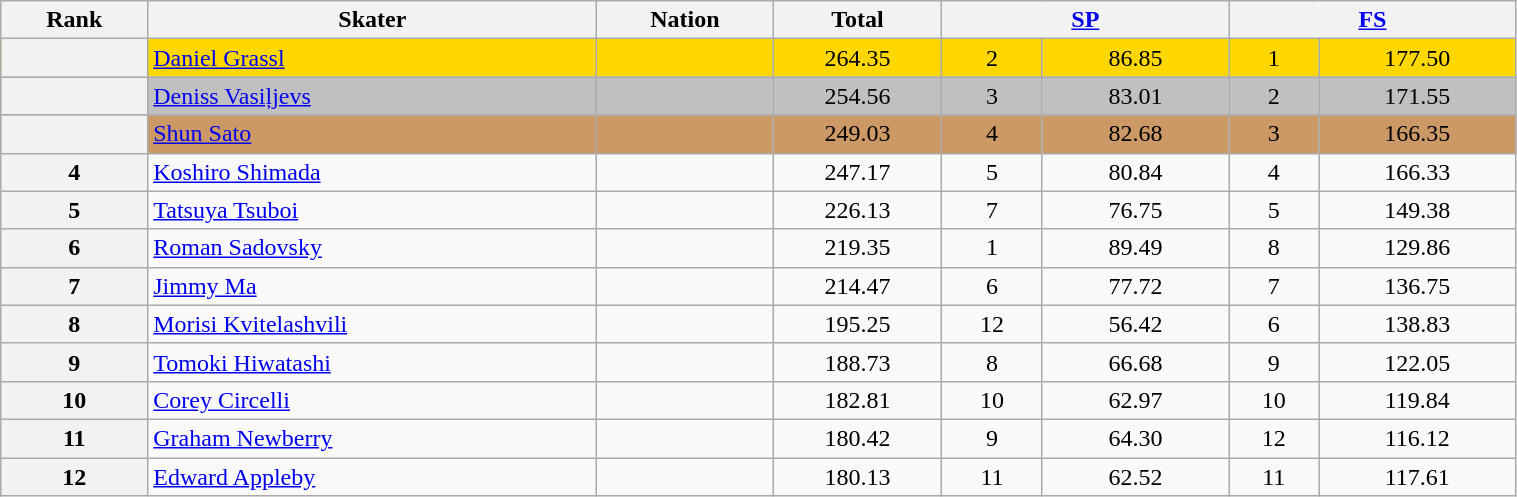<table class="wikitable sortable" style="text-align:left; width:80%">
<tr>
<th scope="col">Rank</th>
<th scope="col">Skater</th>
<th scope="col">Nation</th>
<th scope="col">Total</th>
<th scope="col" colspan="2" width="80px"><a href='#'>SP</a></th>
<th scope="col" colspan="2" width="80px"><a href='#'>FS</a></th>
</tr>
<tr bgcolor="gold">
<th scope="row"></th>
<td><a href='#'>Daniel Grassl</a></td>
<td></td>
<td align="center">264.35</td>
<td align="center">2</td>
<td align="center">86.85</td>
<td align="center">1</td>
<td align="center">177.50</td>
</tr>
<tr bgcolor="silver">
<th scope="row"></th>
<td><a href='#'>Deniss Vasiļjevs</a></td>
<td></td>
<td align="center">254.56</td>
<td align="center">3</td>
<td align="center">83.01</td>
<td align="center">2</td>
<td align="center">171.55</td>
</tr>
<tr bgcolor="cc9966">
<th scope="row"></th>
<td><a href='#'>Shun Sato</a></td>
<td></td>
<td align="center">249.03</td>
<td align="center">4</td>
<td align="center">82.68</td>
<td align="center">3</td>
<td align="center">166.35</td>
</tr>
<tr>
<th scope="row">4</th>
<td><a href='#'>Koshiro Shimada</a></td>
<td></td>
<td align="center">247.17</td>
<td align="center">5</td>
<td align="center">80.84</td>
<td align="center">4</td>
<td align="center">166.33</td>
</tr>
<tr>
<th scope="row">5</th>
<td><a href='#'>Tatsuya Tsuboi</a></td>
<td></td>
<td align="center">226.13</td>
<td align="center">7</td>
<td align="center">76.75</td>
<td align="center">5</td>
<td align="center">149.38</td>
</tr>
<tr>
<th scope="row">6</th>
<td><a href='#'>Roman Sadovsky</a></td>
<td></td>
<td align="center">219.35</td>
<td align="center">1</td>
<td align="center">89.49</td>
<td align="center">8</td>
<td align="center">129.86</td>
</tr>
<tr>
<th scope="row">7</th>
<td><a href='#'>Jimmy Ma</a></td>
<td></td>
<td align="center">214.47</td>
<td align="center">6</td>
<td align="center">77.72</td>
<td align="center">7</td>
<td align="center">136.75</td>
</tr>
<tr>
<th scope="row">8</th>
<td><a href='#'>Morisi Kvitelashvili</a></td>
<td></td>
<td align="center">195.25</td>
<td align="center">12</td>
<td align="center">56.42</td>
<td align="center">6</td>
<td align="center">138.83</td>
</tr>
<tr>
<th scope="row">9</th>
<td><a href='#'>Tomoki Hiwatashi</a></td>
<td></td>
<td align="center">188.73</td>
<td align="center">8</td>
<td align="center">66.68</td>
<td align="center">9</td>
<td align="center">122.05</td>
</tr>
<tr>
<th scope="row">10</th>
<td><a href='#'>Corey Circelli</a></td>
<td></td>
<td align="center">182.81</td>
<td align="center">10</td>
<td align="center">62.97</td>
<td align="center">10</td>
<td align="center">119.84</td>
</tr>
<tr>
<th scope="row">11</th>
<td><a href='#'>Graham Newberry</a></td>
<td></td>
<td align="center">180.42</td>
<td align="center">9</td>
<td align="center">64.30</td>
<td align="center">12</td>
<td align="center">116.12</td>
</tr>
<tr>
<th scope="row">12</th>
<td><a href='#'>Edward Appleby</a></td>
<td></td>
<td align="center">180.13</td>
<td align="center">11</td>
<td align="center">62.52</td>
<td align="center">11</td>
<td align="center">117.61</td>
</tr>
</table>
